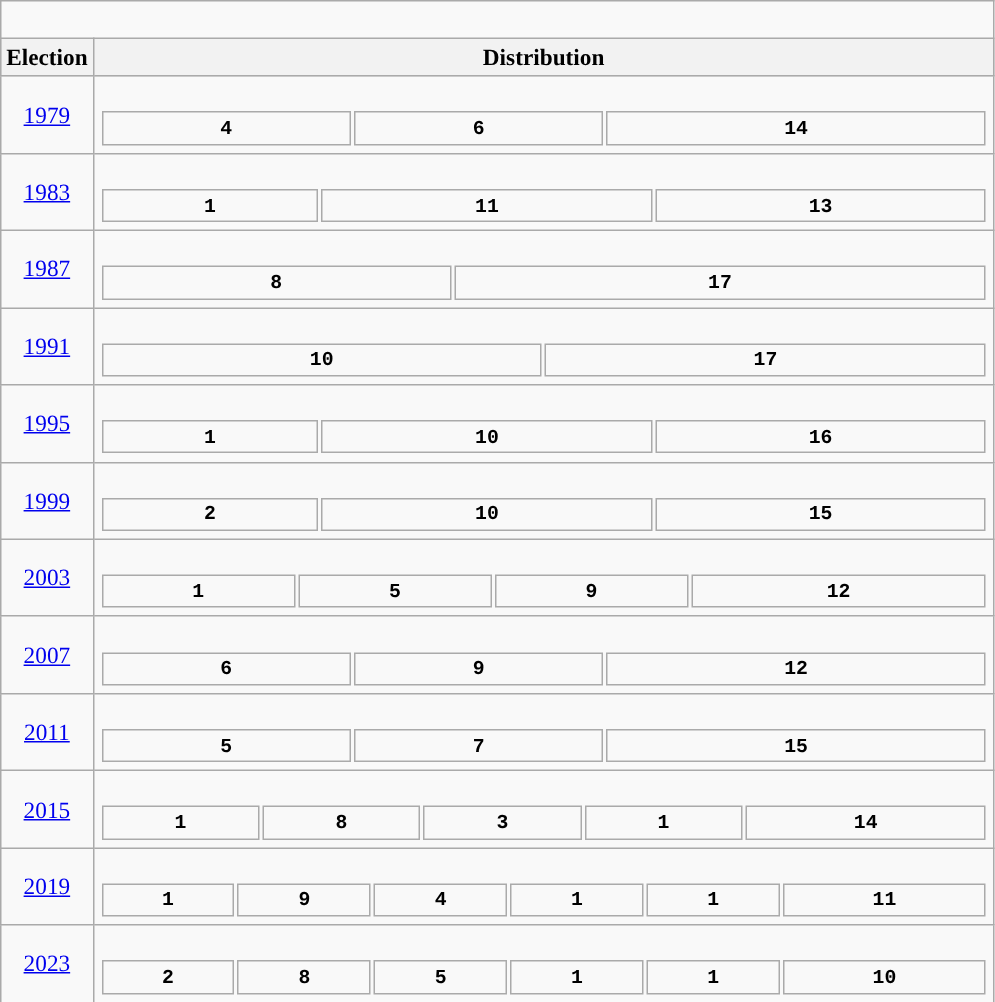<table class="wikitable" style="font-size:97%;">
<tr>
<td colspan="4"><br>










</td>
</tr>
<tr bgcolor="#CCCCCC">
<th>Election</th>
<th>Distribution</th>
</tr>
<tr>
<td align=center><a href='#'>1979</a></td>
<td><br><table style="width:45em; font-size:85%; text-align:center; font-family:Courier New;">
<tr style="font-weight:bold">
<td style="background:">4</td>
<td style="background:">6</td>
<td style="background:">14</td>
</tr>
</table>
</td>
</tr>
<tr>
<td align=center><a href='#'>1983</a></td>
<td><br><table style="width:45em; font-size:85%; text-align:center; font-family:Courier New;">
<tr style="font-weight:bold">
<td style="background:">1</td>
<td style="background:">11</td>
<td style="background:">13</td>
</tr>
</table>
</td>
</tr>
<tr>
<td align=center><a href='#'>1987</a></td>
<td><br><table style="width:45em; font-size:85%; text-align:center; font-family:Courier New;">
<tr style="font-weight:bold">
<td style="background:">8</td>
<td style="background:">17</td>
</tr>
</table>
</td>
</tr>
<tr>
<td align=center><a href='#'>1991</a></td>
<td><br><table style="width:45em; font-size:85%; text-align:center; font-family:Courier New;">
<tr style="font-weight:bold">
<td style="background:">10</td>
<td style="background:">17</td>
</tr>
</table>
</td>
</tr>
<tr>
<td align=center><a href='#'>1995</a></td>
<td><br><table style="width:45em; font-size:85%; text-align:center; font-family:Courier New;">
<tr style="font-weight:bold">
<td style="background:">1</td>
<td style="background:">10</td>
<td style="background:">16</td>
</tr>
</table>
</td>
</tr>
<tr>
<td align=center><a href='#'>1999</a></td>
<td><br><table style="width:45em; font-size:85%; text-align:center; font-family:Courier New;">
<tr style="font-weight:bold">
<td style="background:">2</td>
<td style="background:">10</td>
<td style="background:">15</td>
</tr>
</table>
</td>
</tr>
<tr>
<td align=center><a href='#'>2003</a></td>
<td><br><table style="width:45em; font-size:85%; text-align:center; font-family:Courier New;">
<tr style="font-weight:bold">
<td style="background:">1</td>
<td style="background:">5</td>
<td style="background:">9</td>
<td style="background:">12</td>
</tr>
</table>
</td>
</tr>
<tr>
<td align=center><a href='#'>2007</a></td>
<td><br><table style="width:45em; font-size:85%; text-align:center; font-family:Courier New;">
<tr style="font-weight:bold">
<td style="background:">6</td>
<td style="background:">9</td>
<td style="background:">12</td>
</tr>
</table>
</td>
</tr>
<tr>
<td align=center><a href='#'>2011</a></td>
<td><br><table style="width:45em; font-size:85%; text-align:center; font-family:Courier New;">
<tr style="font-weight:bold">
<td style="background:">5</td>
<td style="background:">7</td>
<td style="background:">15</td>
</tr>
</table>
</td>
</tr>
<tr>
<td align=center><a href='#'>2015</a></td>
<td><br><table style="width:45em; font-size:85%; text-align:center; font-family:Courier New;">
<tr style="font-weight:bold">
<td style="background:">1</td>
<td style="background:">8</td>
<td style="background:">3</td>
<td style="background:">1</td>
<td style="background:">14</td>
</tr>
</table>
</td>
</tr>
<tr>
<td align=center><a href='#'>2019</a></td>
<td><br><table style="width:45em; font-size:85%; text-align:center; font-family:Courier New;">
<tr style="font-weight:bold">
<td style="background:">1</td>
<td style="background:">9</td>
<td style="background:">4</td>
<td style="background:">1</td>
<td style="background:">1</td>
<td style="background:">11</td>
</tr>
</table>
</td>
</tr>
<tr>
<td align=center><a href='#'>2023</a></td>
<td><br><table style="width:45em; font-size:85%; text-align:center; font-family:Courier New;">
<tr style="font-weight:bold">
<td style="background:">2</td>
<td style="background:">8</td>
<td style="background:">5</td>
<td style="background:">1</td>
<td style="background:">1</td>
<td style="background:">10</td>
</tr>
</table>
</td>
</tr>
</table>
